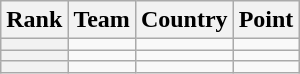<table class="wikitable sortable">
<tr>
<th>Rank</th>
<th>Team</th>
<th>Country</th>
<th>Point</th>
</tr>
<tr>
<th></th>
<td></td>
<td></td>
<td></td>
</tr>
<tr>
<th></th>
<td></td>
<td></td>
<td></td>
</tr>
<tr>
<th></th>
<td></td>
<td></td>
<td></td>
</tr>
</table>
